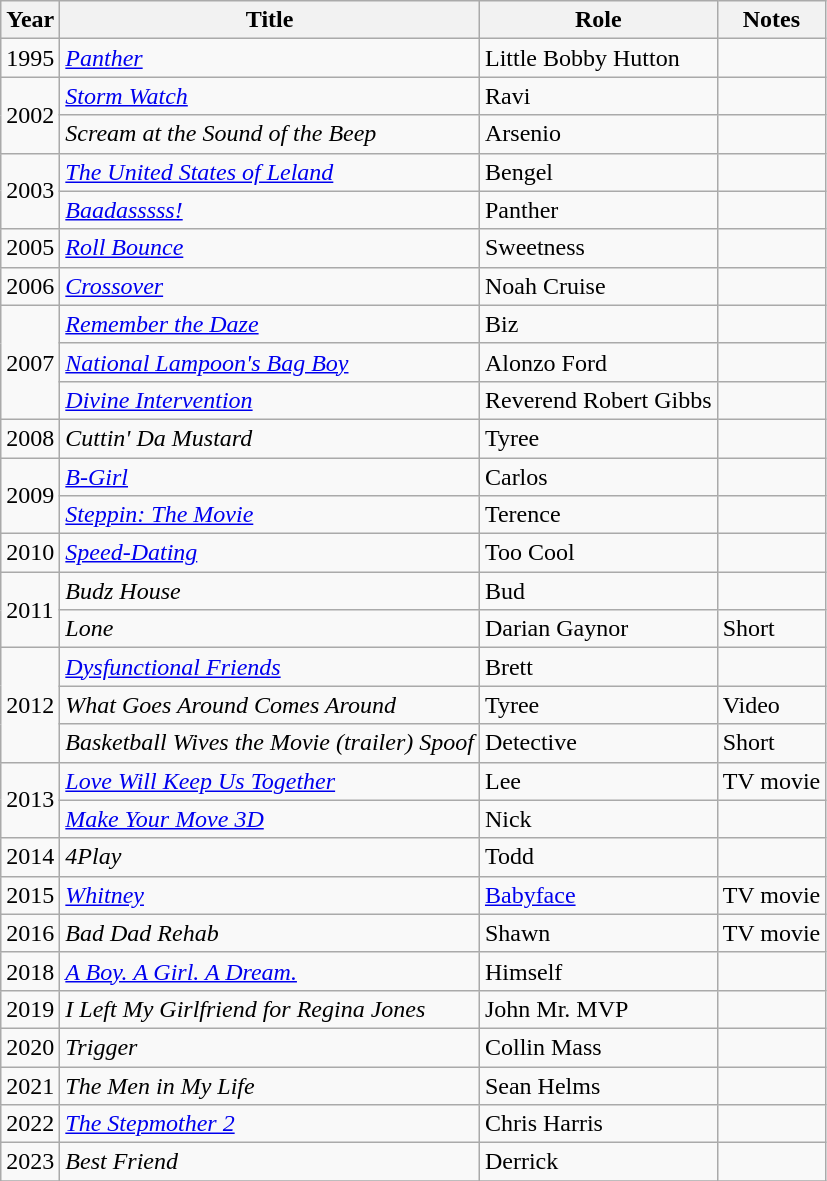<table class="wikitable plainrowheaders sortable" style="margin-right: 0;">
<tr>
<th>Year</th>
<th>Title</th>
<th>Role</th>
<th>Notes</th>
</tr>
<tr>
<td>1995</td>
<td><em><a href='#'>Panther</a></em></td>
<td>Little Bobby Hutton</td>
<td></td>
</tr>
<tr>
<td rowspan="2">2002</td>
<td><em><a href='#'>Storm Watch</a></em></td>
<td>Ravi</td>
<td></td>
</tr>
<tr>
<td><em>Scream at the Sound of the Beep</em></td>
<td>Arsenio</td>
<td></td>
</tr>
<tr>
<td rowspan="2">2003</td>
<td><em><a href='#'>The United States of Leland</a></em></td>
<td>Bengel</td>
<td></td>
</tr>
<tr>
<td><em><a href='#'>Baadasssss!</a></em></td>
<td>Panther</td>
<td></td>
</tr>
<tr>
<td>2005</td>
<td><em><a href='#'>Roll Bounce</a></em></td>
<td>Sweetness</td>
<td></td>
</tr>
<tr>
<td>2006</td>
<td><em><a href='#'>Crossover</a></em></td>
<td>Noah Cruise</td>
<td></td>
</tr>
<tr>
<td rowspan="3">2007</td>
<td><em><a href='#'>Remember the Daze</a></em></td>
<td>Biz</td>
<td></td>
</tr>
<tr>
<td><em><a href='#'>National Lampoon's Bag Boy</a></em></td>
<td>Alonzo Ford</td>
<td></td>
</tr>
<tr>
<td><em><a href='#'>Divine Intervention</a></em></td>
<td>Reverend Robert Gibbs</td>
<td></td>
</tr>
<tr>
<td>2008</td>
<td><em>Cuttin' Da Mustard</em></td>
<td>Tyree</td>
<td></td>
</tr>
<tr>
<td rowspan="2">2009</td>
<td><em><a href='#'>B-Girl</a></em></td>
<td>Carlos</td>
<td></td>
</tr>
<tr>
<td><em><a href='#'>Steppin: The Movie</a></em></td>
<td>Terence</td>
<td></td>
</tr>
<tr>
<td>2010</td>
<td><em><a href='#'>Speed-Dating</a></em></td>
<td>Too Cool</td>
<td></td>
</tr>
<tr>
<td rowspan="2">2011</td>
<td><em>Budz House</em></td>
<td>Bud</td>
<td></td>
</tr>
<tr>
<td><em>Lone</em></td>
<td>Darian Gaynor</td>
<td>Short</td>
</tr>
<tr>
<td rowspan="3">2012</td>
<td><em><a href='#'>Dysfunctional Friends</a></em></td>
<td>Brett</td>
<td></td>
</tr>
<tr>
<td><em>What Goes Around Comes Around</em></td>
<td>Tyree</td>
<td>Video</td>
</tr>
<tr>
<td><em>Basketball Wives the Movie (trailer) Spoof</em></td>
<td>Detective</td>
<td>Short</td>
</tr>
<tr>
<td rowspan="2">2013</td>
<td><em><a href='#'>Love Will Keep Us Together</a></em></td>
<td>Lee</td>
<td>TV movie</td>
</tr>
<tr>
<td><em><a href='#'>Make Your Move 3D</a></em></td>
<td>Nick</td>
<td></td>
</tr>
<tr>
<td>2014</td>
<td><em>4Play</em></td>
<td>Todd</td>
<td></td>
</tr>
<tr>
<td>2015</td>
<td><em><a href='#'>Whitney</a></em></td>
<td><a href='#'>Babyface</a></td>
<td>TV movie</td>
</tr>
<tr>
<td>2016</td>
<td><em>Bad Dad Rehab</em></td>
<td>Shawn</td>
<td>TV movie</td>
</tr>
<tr>
<td>2018</td>
<td><em><a href='#'>A Boy. A Girl. A Dream.</a></em></td>
<td>Himself</td>
<td></td>
</tr>
<tr>
<td>2019</td>
<td><em>I Left My Girlfriend for Regina Jones</em></td>
<td>John Mr. MVP</td>
<td></td>
</tr>
<tr>
<td>2020</td>
<td><em>Trigger</em></td>
<td>Collin Mass</td>
<td></td>
</tr>
<tr>
<td>2021</td>
<td><em>The Men in My Life</em></td>
<td>Sean Helms</td>
<td></td>
</tr>
<tr>
<td>2022</td>
<td><em><a href='#'>The Stepmother 2</a></em></td>
<td>Chris Harris</td>
<td></td>
</tr>
<tr>
<td>2023</td>
<td><em>Best Friend</em></td>
<td>Derrick</td>
<td></td>
</tr>
<tr>
</tr>
</table>
